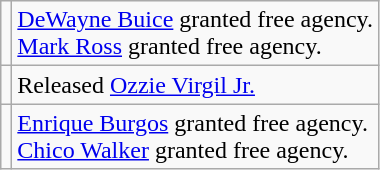<table class="wikitable">
<tr>
<td></td>
<td><a href='#'>DeWayne Buice</a> granted free agency. <br><a href='#'>Mark Ross</a> granted free agency.</td>
</tr>
<tr>
<td></td>
<td>Released <a href='#'>Ozzie Virgil Jr.</a></td>
</tr>
<tr>
<td></td>
<td><a href='#'>Enrique Burgos</a> granted free agency. <br><a href='#'>Chico Walker</a> granted free agency.</td>
</tr>
</table>
